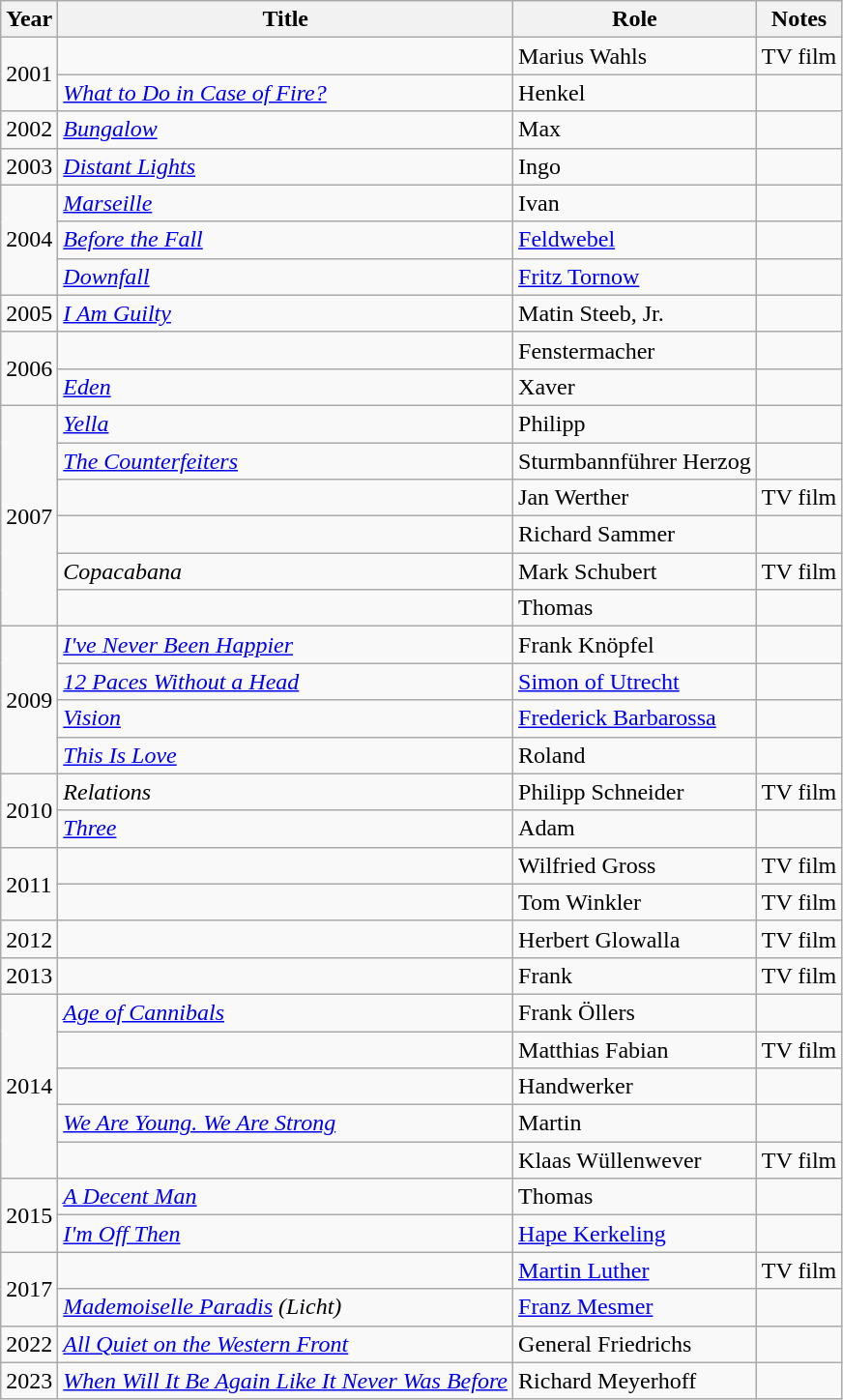<table class="wikitable sortable">
<tr>
<th>Year</th>
<th>Title</th>
<th>Role</th>
<th class="unsortable">Notes</th>
</tr>
<tr>
<td rowspan=2>2001</td>
<td><em></em></td>
<td>Marius Wahls</td>
<td>TV film</td>
</tr>
<tr>
<td><em><a href='#'>What to Do in Case of Fire?</a></em></td>
<td>Henkel</td>
<td></td>
</tr>
<tr>
<td>2002</td>
<td><em><a href='#'>Bungalow</a></em></td>
<td>Max</td>
<td></td>
</tr>
<tr>
<td>2003</td>
<td><em><a href='#'>Distant Lights</a></em></td>
<td>Ingo</td>
<td></td>
</tr>
<tr>
<td rowspan=3>2004</td>
<td><em><a href='#'>Marseille</a></em></td>
<td>Ivan</td>
<td></td>
</tr>
<tr>
<td><em><a href='#'>Before the Fall</a></em></td>
<td><a href='#'>Feldwebel</a></td>
<td></td>
</tr>
<tr>
<td><em><a href='#'>Downfall</a></em></td>
<td><a href='#'>Fritz Tornow</a></td>
<td></td>
</tr>
<tr>
<td>2005</td>
<td><em><a href='#'>I Am Guilty</a></em></td>
<td>Matin Steeb, Jr.</td>
<td></td>
</tr>
<tr>
<td rowspan=2>2006</td>
<td><em></em></td>
<td>Fenstermacher</td>
<td></td>
</tr>
<tr>
<td><em><a href='#'>Eden</a></em></td>
<td>Xaver</td>
<td></td>
</tr>
<tr>
<td rowspan=6>2007</td>
<td><em><a href='#'>Yella</a></em></td>
<td>Philipp</td>
<td></td>
</tr>
<tr>
<td><em><a href='#'>The Counterfeiters</a></em></td>
<td>Sturmbannführer Herzog</td>
<td></td>
</tr>
<tr>
<td><em></em></td>
<td>Jan Werther</td>
<td>TV film</td>
</tr>
<tr>
<td><em></em></td>
<td>Richard Sammer</td>
<td></td>
</tr>
<tr>
<td><em>Copacabana</em></td>
<td>Mark Schubert</td>
<td>TV film</td>
</tr>
<tr>
<td><em></em></td>
<td>Thomas</td>
<td></td>
</tr>
<tr>
<td rowspan=4>2009</td>
<td><em><a href='#'>I've Never Been Happier</a></em></td>
<td>Frank Knöpfel</td>
<td></td>
</tr>
<tr>
<td><em><a href='#'>12 Paces Without a Head</a></em></td>
<td><a href='#'>Simon of Utrecht</a></td>
<td></td>
</tr>
<tr>
<td><em><a href='#'>Vision</a></em></td>
<td><a href='#'>Frederick Barbarossa</a></td>
<td></td>
</tr>
<tr>
<td><em><a href='#'>This Is Love</a></em></td>
<td>Roland</td>
<td></td>
</tr>
<tr>
<td rowspan=2>2010</td>
<td><em>Relations</em></td>
<td>Philipp Schneider</td>
<td>TV film</td>
</tr>
<tr>
<td><em><a href='#'>Three</a></em></td>
<td>Adam</td>
<td></td>
</tr>
<tr>
<td rowspan=2>2011</td>
<td><em></em></td>
<td>Wilfried Gross</td>
<td>TV film</td>
</tr>
<tr>
<td><em></em></td>
<td>Tom Winkler</td>
<td>TV film</td>
</tr>
<tr>
<td>2012</td>
<td><em></em></td>
<td>Herbert Glowalla</td>
<td>TV film</td>
</tr>
<tr>
<td>2013</td>
<td><em></em></td>
<td>Frank</td>
<td>TV film</td>
</tr>
<tr>
<td rowspan=5>2014</td>
<td><em><a href='#'>Age of Cannibals</a></em></td>
<td>Frank Öllers</td>
<td></td>
</tr>
<tr>
<td><em></em></td>
<td>Matthias Fabian</td>
<td>TV film</td>
</tr>
<tr>
<td><em></em></td>
<td>Handwerker</td>
<td></td>
</tr>
<tr>
<td><em><a href='#'>We Are Young. We Are Strong</a></em></td>
<td>Martin</td>
<td></td>
</tr>
<tr>
<td><em></em></td>
<td>Klaas Wüllenwever</td>
<td>TV film</td>
</tr>
<tr>
<td rowspan=2>2015</td>
<td><em><a href='#'>A Decent Man</a></em></td>
<td>Thomas</td>
<td></td>
</tr>
<tr>
<td><em><a href='#'>I'm Off Then</a></em></td>
<td><a href='#'>Hape Kerkeling</a></td>
<td></td>
</tr>
<tr>
<td rowspan=2>2017</td>
<td><em></em></td>
<td><a href='#'>Martin Luther</a></td>
<td>TV film</td>
</tr>
<tr>
<td><em><a href='#'>Mademoiselle Paradis</a> (Licht)</em></td>
<td><a href='#'>Franz Mesmer</a></td>
<td></td>
</tr>
<tr>
<td>2022</td>
<td><em><a href='#'>All Quiet on the Western Front</a></em></td>
<td>General Friedrichs</td>
<td></td>
</tr>
<tr>
<td>2023</td>
<td><em><a href='#'>When Will It Be Again Like It Never Was Before</a></em></td>
<td>Richard Meyerhoff</td>
<td></td>
</tr>
</table>
